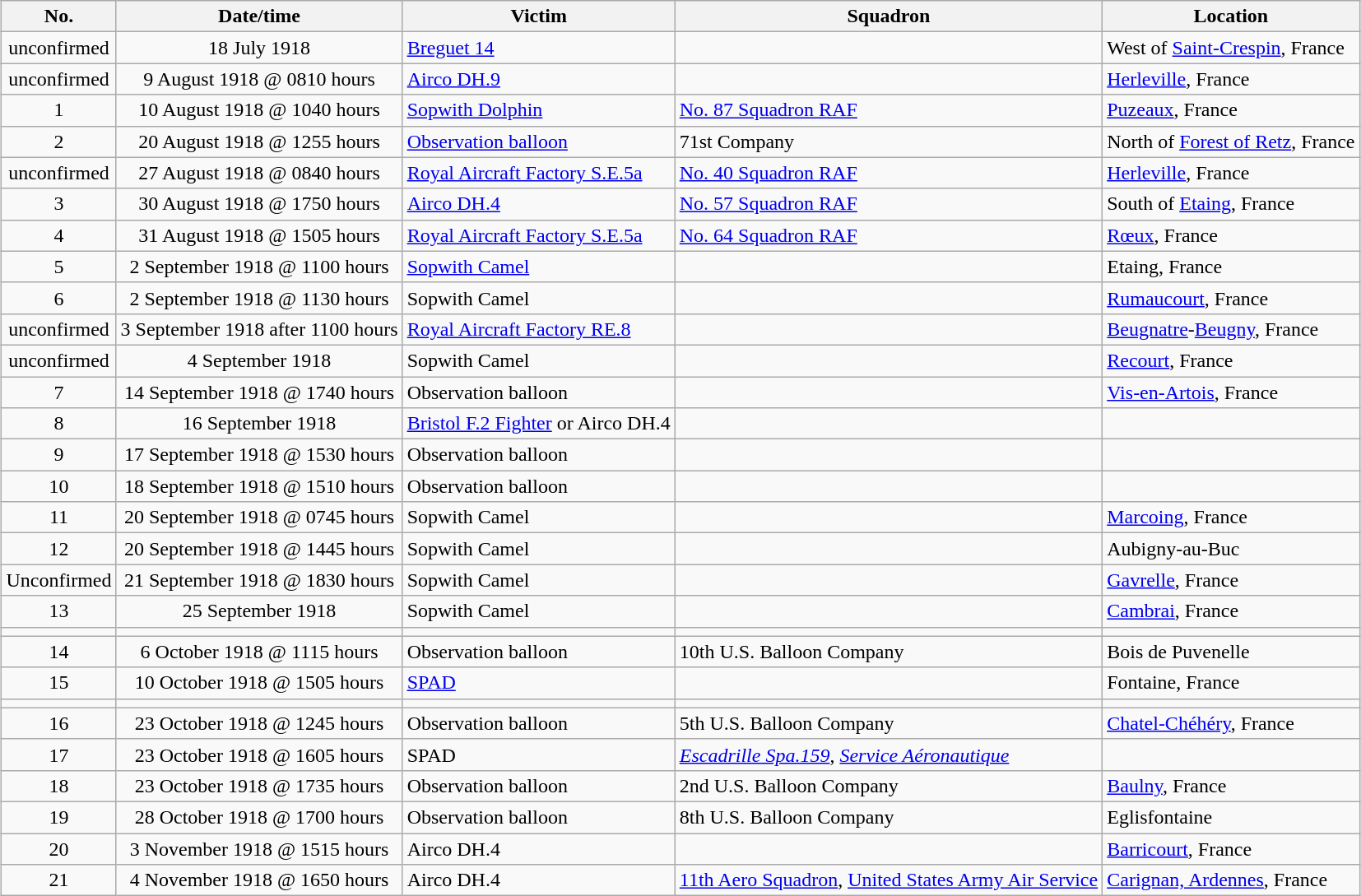<table class="wikitable" border="1" style="margin: 1em auto 1em auto">
<tr>
<th>No.</th>
<th>Date/time</th>
<th>Victim</th>
<th>Squadron</th>
<th>Location</th>
</tr>
<tr>
<td align="center">unconfirmed</td>
<td align="center">18 July 1918</td>
<td><a href='#'>Breguet 14</a></td>
<td></td>
<td>West of <a href='#'>Saint-Crespin</a>, France</td>
</tr>
<tr>
<td align="center">unconfirmed</td>
<td align="center">9 August 1918 @ 0810 hours</td>
<td><a href='#'>Airco DH.9</a></td>
<td></td>
<td><a href='#'>Herleville</a>, France</td>
</tr>
<tr>
<td align="center">1</td>
<td align="center">10 August 1918 @ 1040 hours</td>
<td><a href='#'>Sopwith Dolphin</a></td>
<td><a href='#'>No. 87 Squadron RAF</a></td>
<td><a href='#'>Puzeaux</a>, France</td>
</tr>
<tr>
<td align="center">2</td>
<td align="center">20 August 1918 @ 1255 hours</td>
<td><a href='#'>Observation balloon</a></td>
<td>71st Company</td>
<td>North of <a href='#'>Forest of Retz</a>, France</td>
</tr>
<tr>
<td align="center">unconfirmed</td>
<td align="center">27 August 1918 @ 0840 hours</td>
<td><a href='#'>Royal Aircraft Factory S.E.5a</a></td>
<td><a href='#'>No. 40 Squadron RAF</a></td>
<td><a href='#'>Herleville</a>, France</td>
</tr>
<tr>
<td align="center">3</td>
<td align="center">30 August 1918 @ 1750 hours</td>
<td><a href='#'>Airco DH.4</a></td>
<td><a href='#'>No. 57 Squadron RAF</a></td>
<td>South of <a href='#'>Etaing</a>, France</td>
</tr>
<tr>
<td align="center">4</td>
<td align="center">31 August 1918 @ 1505 hours</td>
<td><a href='#'>Royal Aircraft Factory S.E.5a</a></td>
<td><a href='#'>No. 64 Squadron RAF</a></td>
<td><a href='#'>Rœux</a>, France</td>
</tr>
<tr>
<td align="center">5</td>
<td align="center">2 September 1918 @ 1100 hours</td>
<td><a href='#'>Sopwith Camel</a></td>
<td></td>
<td>Etaing, France</td>
</tr>
<tr>
<td align="center">6</td>
<td align="center">2 September 1918 @ 1130 hours</td>
<td>Sopwith Camel</td>
<td></td>
<td><a href='#'>Rumaucourt</a>, France</td>
</tr>
<tr>
<td align="center">unconfirmed</td>
<td align="center">3 September 1918 after 1100 hours</td>
<td><a href='#'>Royal Aircraft Factory RE.8</a></td>
<td></td>
<td><a href='#'>Beugnatre</a>-<a href='#'>Beugny</a>, France</td>
</tr>
<tr>
<td align="center">unconfirmed</td>
<td align="center">4 September 1918</td>
<td>Sopwith Camel</td>
<td></td>
<td><a href='#'>Recourt</a>, France</td>
</tr>
<tr>
<td align="center">7</td>
<td align="center">14 September 1918 @ 1740 hours</td>
<td>Observation balloon</td>
<td></td>
<td><a href='#'>Vis-en-Artois</a>, France</td>
</tr>
<tr>
<td align="center">8</td>
<td align="center">16 September 1918</td>
<td><a href='#'>Bristol F.2 Fighter</a> or Airco DH.4</td>
<td></td>
<td></td>
</tr>
<tr>
<td align="center">9</td>
<td align="center">17 September 1918 @ 1530 hours</td>
<td>Observation balloon</td>
<td></td>
<td></td>
</tr>
<tr>
<td align="center">10</td>
<td align="center">18 September 1918 @ 1510 hours</td>
<td>Observation balloon</td>
<td></td>
<td></td>
</tr>
<tr>
<td align="center">11</td>
<td align="center">20 September 1918 @ 0745 hours</td>
<td>Sopwith Camel</td>
<td></td>
<td><a href='#'>Marcoing</a>, France</td>
</tr>
<tr>
<td align="center">12</td>
<td align="center">20 September 1918 @ 1445 hours</td>
<td>Sopwith Camel</td>
<td></td>
<td>Aubigny-au-Buc</td>
</tr>
<tr>
<td align="center">Unconfirmed</td>
<td align="center">21 September 1918 @ 1830 hours</td>
<td>Sopwith Camel</td>
<td></td>
<td><a href='#'>Gavrelle</a>, France</td>
</tr>
<tr>
<td align="center">13</td>
<td align="center">25 September 1918</td>
<td>Sopwith Camel</td>
<td></td>
<td><a href='#'>Cambrai</a>, France</td>
</tr>
<tr>
<td align="center"></td>
<td align="center"></td>
<td></td>
<td></td>
<td></td>
</tr>
<tr>
<td align="center">14</td>
<td align="center">6 October 1918 @ 1115 hours</td>
<td>Observation balloon</td>
<td>10th U.S. Balloon Company</td>
<td>Bois de Puvenelle</td>
</tr>
<tr>
<td align="center">15</td>
<td align="center">10 October 1918 @ 1505 hours</td>
<td><a href='#'>SPAD</a></td>
<td></td>
<td>Fontaine, France</td>
</tr>
<tr>
<td align="center"></td>
<td align="center"></td>
<td></td>
<td></td>
<td></td>
</tr>
<tr>
<td align="center">16</td>
<td align="center">23 October 1918 @ 1245 hours</td>
<td>Observation balloon</td>
<td>5th U.S. Balloon Company</td>
<td><a href='#'>Chatel-Chéhéry</a>, France</td>
</tr>
<tr>
<td align="center">17</td>
<td align="center">23 October 1918 @ 1605 hours</td>
<td>SPAD</td>
<td><em><a href='#'>Escadrille Spa.159</a></em>, <em><a href='#'>Service Aéronautique</a></em></td>
<td></td>
</tr>
<tr>
<td align="center">18</td>
<td align="center">23 October 1918 @ 1735 hours</td>
<td>Observation balloon</td>
<td>2nd U.S. Balloon Company</td>
<td><a href='#'>Baulny</a>, France</td>
</tr>
<tr>
<td align="center">19</td>
<td align="center">28 October 1918 @ 1700 hours</td>
<td>Observation balloon</td>
<td>8th U.S. Balloon Company</td>
<td>Eglisfontaine</td>
</tr>
<tr>
<td align="center">20</td>
<td align="center">3 November 1918 @ 1515 hours</td>
<td>Airco DH.4</td>
<td></td>
<td><a href='#'>Barricourt</a>, France</td>
</tr>
<tr>
<td align="center">21</td>
<td align="center">4 November 1918 @ 1650 hours</td>
<td>Airco DH.4</td>
<td><a href='#'>11th Aero Squadron</a>, <a href='#'>United States Army Air Service</a></td>
<td><a href='#'>Carignan, Ardennes</a>, France</td>
</tr>
</table>
